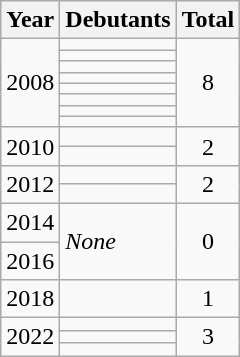<table class="wikitable">
<tr>
<th>Year</th>
<th>Debutants</th>
<th>Total</th>
</tr>
<tr>
<td rowspan=8>2008</td>
<td></td>
<td rowspan=8  style="text-align:center;">8</td>
</tr>
<tr>
<td></td>
</tr>
<tr>
<td></td>
</tr>
<tr>
<td></td>
</tr>
<tr>
<td></td>
</tr>
<tr>
<td></td>
</tr>
<tr>
<td></td>
</tr>
<tr>
<td></td>
</tr>
<tr>
<td rowspan=2>2010</td>
<td></td>
<td rowspan=2  style="text-align:center;">2</td>
</tr>
<tr>
<td></td>
</tr>
<tr>
<td rowspan=2>2012</td>
<td></td>
<td rowspan=2 style="text-align:center;">2</td>
</tr>
<tr>
<td></td>
</tr>
<tr>
<td>2014</td>
<td rowspan=2><em>None</em></td>
<td rowspan=2 style="text-align:center;">0</td>
</tr>
<tr>
<td>2016</td>
</tr>
<tr>
<td>2018</td>
<td></td>
<td style="text-align:center;">1</td>
</tr>
<tr>
<td rowspan=3>2022</td>
<td></td>
<td rowspan=3 style="text-align:center;">3</td>
</tr>
<tr>
<td></td>
</tr>
<tr>
<td></td>
</tr>
</table>
